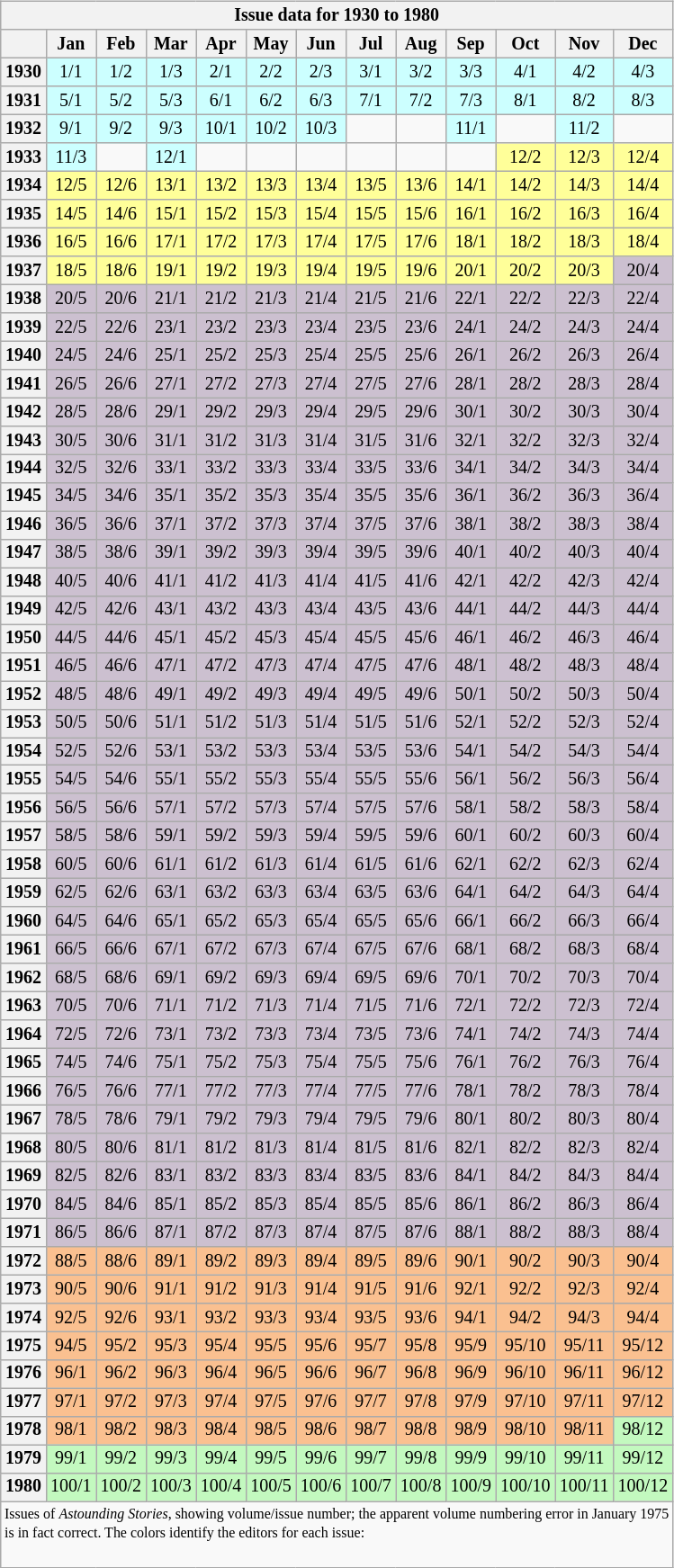<table class="wikitable collapsible collapsed" style="font-size: 10pt; line-height: 11pt; margin-left: 2em; text-align: center; float: right">
<tr>
<th colspan="13">Issue data for 1930 to 1980</th>
</tr>
<tr>
<th></th>
<th>Jan</th>
<th>Feb</th>
<th>Mar</th>
<th>Apr</th>
<th>May</th>
<th>Jun</th>
<th>Jul</th>
<th>Aug</th>
<th>Sep</th>
<th>Oct</th>
<th>Nov</th>
<th>Dec</th>
</tr>
<tr>
<th>1930</th>
<td style="background:#cff;">1/1</td>
<td style="background:#cff;">1/2</td>
<td style="background:#cff;">1/3</td>
<td style="background:#cff;">2/1</td>
<td style="background:#cff;">2/2</td>
<td style="background:#cff;">2/3</td>
<td style="background:#cff;">3/1</td>
<td style="background:#cff;">3/2</td>
<td style="background:#cff;">3/3</td>
<td style="background:#cff;">4/1</td>
<td style="background:#cff;">4/2</td>
<td style="background:#cff;">4/3</td>
</tr>
<tr>
<th>1931</th>
<td style="background:#cff;">5/1</td>
<td style="background:#cff;">5/2</td>
<td style="background:#cff;">5/3</td>
<td style="background:#cff;">6/1</td>
<td style="background:#cff;">6/2</td>
<td style="background:#cff;">6/3</td>
<td style="background:#cff;">7/1</td>
<td style="background:#cff;">7/2</td>
<td style="background:#cff;">7/3</td>
<td style="background:#cff;">8/1</td>
<td style="background:#cff;">8/2</td>
<td style="background:#cff;">8/3</td>
</tr>
<tr>
<th>1932</th>
<td style="background:#cff;">9/1</td>
<td style="background:#cff;">9/2</td>
<td style="background:#cff;">9/3</td>
<td style="background:#cff;">10/1</td>
<td style="background:#cff;">10/2</td>
<td style="background:#cff;">10/3</td>
<td></td>
<td></td>
<td style="background:#cff;">11/1</td>
<td></td>
<td style="background:#cff;">11/2</td>
<td></td>
</tr>
<tr>
<th>1933</th>
<td style="background:#cff;">11/3</td>
<td></td>
<td style="background:#cff;">12/1</td>
<td></td>
<td></td>
<td></td>
<td></td>
<td></td>
<td></td>
<td style="background:#ff9;">12/2</td>
<td style="background:#ff9;">12/3</td>
<td style="background:#ff9;">12/4</td>
</tr>
<tr>
<th>1934</th>
<td style="background:#ff9;">12/5</td>
<td style="background:#ff9;">12/6</td>
<td style="background:#ff9;">13/1</td>
<td style="background:#ff9;">13/2</td>
<td style="background:#ff9;">13/3</td>
<td style="background:#ff9;">13/4</td>
<td style="background:#ff9;">13/5</td>
<td style="background:#ff9;">13/6</td>
<td style="background:#ff9;">14/1</td>
<td style="background:#ff9;">14/2</td>
<td style="background:#ff9;">14/3</td>
<td style="background:#ff9;">14/4</td>
</tr>
<tr>
<th>1935</th>
<td style="background:#ff9;">14/5</td>
<td style="background:#ff9;">14/6</td>
<td style="background:#ff9;">15/1</td>
<td style="background:#ff9;">15/2</td>
<td style="background:#ff9;">15/3</td>
<td style="background:#ff9;">15/4</td>
<td style="background:#ff9;">15/5</td>
<td style="background:#ff9;">15/6</td>
<td style="background:#ff9;">16/1</td>
<td style="background:#ff9;">16/2</td>
<td style="background:#ff9;">16/3</td>
<td style="background:#ff9;">16/4</td>
</tr>
<tr>
<th>1936</th>
<td style="background:#ff9;">16/5</td>
<td style="background:#ff9;">16/6</td>
<td style="background:#ff9;">17/1</td>
<td style="background:#ff9;">17/2</td>
<td style="background:#ff9;">17/3</td>
<td style="background:#ff9;">17/4</td>
<td style="background:#ff9;">17/5</td>
<td style="background:#ff9;">17/6</td>
<td style="background:#ff9;">18/1</td>
<td style="background:#ff9;">18/2</td>
<td style="background:#ff9;">18/3</td>
<td style="background:#ff9;">18/4</td>
</tr>
<tr>
<th>1937</th>
<td style="background:#ff9;">18/5</td>
<td style="background:#ff9;">18/6</td>
<td style="background:#ff9;">19/1</td>
<td style="background:#ff9;">19/2</td>
<td style="background:#ff9;">19/3</td>
<td style="background:#ff9;">19/4</td>
<td style="background:#ff9;">19/5</td>
<td style="background:#ff9;">19/6</td>
<td style="background:#ff9;">20/1</td>
<td style="background:#ff9;">20/2</td>
<td style="background:#ff9;">20/3</td>
<td style="background:#ccc0d0;">20/4</td>
</tr>
<tr>
<th>1938</th>
<td style="background:#ccc0d0;">20/5</td>
<td style="background:#ccc0d0;">20/6</td>
<td style="background:#ccc0d0;">21/1</td>
<td style="background:#ccc0d0;">21/2</td>
<td style="background:#ccc0d0;">21/3</td>
<td style="background:#ccc0d0;">21/4</td>
<td style="background:#ccc0d0;">21/5</td>
<td style="background:#ccc0d0;">21/6</td>
<td style="background:#ccc0d0;">22/1</td>
<td style="background:#ccc0d0;">22/2</td>
<td style="background:#ccc0d0;">22/3</td>
<td style="background:#ccc0d0;">22/4</td>
</tr>
<tr>
<th>1939</th>
<td style="background:#ccc0d0;">22/5</td>
<td style="background:#ccc0d0;">22/6</td>
<td style="background:#ccc0d0;">23/1</td>
<td style="background:#ccc0d0;">23/2</td>
<td style="background:#ccc0d0;">23/3</td>
<td style="background:#ccc0d0;">23/4</td>
<td style="background:#ccc0d0;">23/5</td>
<td style="background:#ccc0d0;">23/6</td>
<td style="background:#ccc0d0;">24/1</td>
<td style="background:#ccc0d0;">24/2</td>
<td style="background:#ccc0d0;">24/3</td>
<td style="background:#ccc0d0;">24/4</td>
</tr>
<tr>
<th>1940</th>
<td style="background:#ccc0d0;">24/5</td>
<td style="background:#ccc0d0;">24/6</td>
<td style="background:#ccc0d0;">25/1</td>
<td style="background:#ccc0d0;">25/2</td>
<td style="background:#ccc0d0;">25/3</td>
<td style="background:#ccc0d0;">25/4</td>
<td style="background:#ccc0d0;">25/5</td>
<td style="background:#ccc0d0;">25/6</td>
<td style="background:#ccc0d0;">26/1</td>
<td style="background:#ccc0d0;">26/2</td>
<td style="background:#ccc0d0;">26/3</td>
<td style="background:#ccc0d0;">26/4</td>
</tr>
<tr>
<th>1941</th>
<td style="background:#ccc0d0;">26/5</td>
<td style="background:#ccc0d0;">26/6</td>
<td style="background:#ccc0d0;">27/1</td>
<td style="background:#ccc0d0;">27/2</td>
<td style="background:#ccc0d0;">27/3</td>
<td style="background:#ccc0d0;">27/4</td>
<td style="background:#ccc0d0;">27/5</td>
<td style="background:#ccc0d0;">27/6</td>
<td style="background:#ccc0d0;">28/1</td>
<td style="background:#ccc0d0;">28/2</td>
<td style="background:#ccc0d0;">28/3</td>
<td style="background:#ccc0d0;">28/4</td>
</tr>
<tr>
<th>1942</th>
<td style="background:#ccc0d0;">28/5</td>
<td style="background:#ccc0d0;">28/6</td>
<td style="background:#ccc0d0;">29/1</td>
<td style="background:#ccc0d0;">29/2</td>
<td style="background:#ccc0d0;">29/3</td>
<td style="background:#ccc0d0;">29/4</td>
<td style="background:#ccc0d0;">29/5</td>
<td style="background:#ccc0d0;">29/6</td>
<td style="background:#ccc0d0;">30/1</td>
<td style="background:#ccc0d0;">30/2</td>
<td style="background:#ccc0d0;">30/3</td>
<td style="background:#ccc0d0;">30/4</td>
</tr>
<tr>
<th>1943</th>
<td style="background:#ccc0d0;">30/5</td>
<td style="background:#ccc0d0;">30/6</td>
<td style="background:#ccc0d0;">31/1</td>
<td style="background:#ccc0d0;">31/2</td>
<td style="background:#ccc0d0;">31/3</td>
<td style="background:#ccc0d0;">31/4</td>
<td style="background:#ccc0d0;">31/5</td>
<td style="background:#ccc0d0;">31/6</td>
<td style="background:#ccc0d0;">32/1</td>
<td style="background:#ccc0d0;">32/2</td>
<td style="background:#ccc0d0;">32/3</td>
<td style="background:#ccc0d0;">32/4</td>
</tr>
<tr>
<th>1944</th>
<td style="background:#ccc0d0;">32/5</td>
<td style="background:#ccc0d0;">32/6</td>
<td style="background:#ccc0d0;">33/1</td>
<td style="background:#ccc0d0;">33/2</td>
<td style="background:#ccc0d0;">33/3</td>
<td style="background:#ccc0d0;">33/4</td>
<td style="background:#ccc0d0;">33/5</td>
<td style="background:#ccc0d0;">33/6</td>
<td style="background:#ccc0d0;">34/1</td>
<td style="background:#ccc0d0;">34/2</td>
<td style="background:#ccc0d0;">34/3</td>
<td style="background:#ccc0d0;">34/4</td>
</tr>
<tr>
<th>1945</th>
<td style="background:#ccc0d0;">34/5</td>
<td style="background:#ccc0d0;">34/6</td>
<td style="background:#ccc0d0;">35/1</td>
<td style="background:#ccc0d0;">35/2</td>
<td style="background:#ccc0d0;">35/3</td>
<td style="background:#ccc0d0;">35/4</td>
<td style="background:#ccc0d0;">35/5</td>
<td style="background:#ccc0d0;">35/6</td>
<td style="background:#ccc0d0;">36/1</td>
<td style="background:#ccc0d0;">36/2</td>
<td style="background:#ccc0d0;">36/3</td>
<td style="background:#ccc0d0;">36/4</td>
</tr>
<tr>
<th>1946</th>
<td style="background:#ccc0d0;">36/5</td>
<td style="background:#ccc0d0;">36/6</td>
<td style="background:#ccc0d0;">37/1</td>
<td style="background:#ccc0d0;">37/2</td>
<td style="background:#ccc0d0;">37/3</td>
<td style="background:#ccc0d0;">37/4</td>
<td style="background:#ccc0d0;">37/5</td>
<td style="background:#ccc0d0;">37/6</td>
<td style="background:#ccc0d0;">38/1</td>
<td style="background:#ccc0d0;">38/2</td>
<td style="background:#ccc0d0;">38/3</td>
<td style="background:#ccc0d0;">38/4</td>
</tr>
<tr>
<th>1947</th>
<td style="background:#ccc0d0;">38/5</td>
<td style="background:#ccc0d0;">38/6</td>
<td style="background:#ccc0d0;">39/1</td>
<td style="background:#ccc0d0;">39/2</td>
<td style="background:#ccc0d0;">39/3</td>
<td style="background:#ccc0d0;">39/4</td>
<td style="background:#ccc0d0;">39/5</td>
<td style="background:#ccc0d0;">39/6</td>
<td style="background:#ccc0d0;">40/1</td>
<td style="background:#ccc0d0;">40/2</td>
<td style="background:#ccc0d0;">40/3</td>
<td style="background:#ccc0d0;">40/4</td>
</tr>
<tr>
<th>1948</th>
<td style="background:#ccc0d0;">40/5</td>
<td style="background:#ccc0d0;">40/6</td>
<td style="background:#ccc0d0;">41/1</td>
<td style="background:#ccc0d0;">41/2</td>
<td style="background:#ccc0d0;">41/3</td>
<td style="background:#ccc0d0;">41/4</td>
<td style="background:#ccc0d0;">41/5</td>
<td style="background:#ccc0d0;">41/6</td>
<td style="background:#ccc0d0;">42/1</td>
<td style="background:#ccc0d0;">42/2</td>
<td style="background:#ccc0d0;">42/3</td>
<td style="background:#ccc0d0;">42/4</td>
</tr>
<tr>
<th>1949</th>
<td style="background:#ccc0d0;">42/5</td>
<td style="background:#ccc0d0;">42/6</td>
<td style="background:#ccc0d0;">43/1</td>
<td style="background:#ccc0d0;">43/2</td>
<td style="background:#ccc0d0;">43/3</td>
<td style="background:#ccc0d0;">43/4</td>
<td style="background:#ccc0d0;">43/5</td>
<td style="background:#ccc0d0;">43/6</td>
<td style="background:#ccc0d0;">44/1</td>
<td style="background:#ccc0d0;">44/2</td>
<td style="background:#ccc0d0;">44/3</td>
<td style="background:#ccc0d0;">44/4</td>
</tr>
<tr>
<th>1950</th>
<td style="background:#ccc0d0;">44/5</td>
<td style="background:#ccc0d0;">44/6</td>
<td style="background:#ccc0d0;">45/1</td>
<td style="background:#ccc0d0;">45/2</td>
<td style="background:#ccc0d0;">45/3</td>
<td style="background:#ccc0d0;">45/4</td>
<td style="background:#ccc0d0;">45/5</td>
<td style="background:#ccc0d0;">45/6</td>
<td style="background:#ccc0d0;">46/1</td>
<td style="background:#ccc0d0;">46/2</td>
<td style="background:#ccc0d0;">46/3</td>
<td style="background:#ccc0d0;">46/4</td>
</tr>
<tr>
<th>1951</th>
<td style="background:#ccc0d0;">46/5</td>
<td style="background:#ccc0d0;">46/6</td>
<td style="background:#ccc0d0;">47/1</td>
<td style="background:#ccc0d0;">47/2</td>
<td style="background:#ccc0d0;">47/3</td>
<td style="background:#ccc0d0;">47/4</td>
<td style="background:#ccc0d0;">47/5</td>
<td style="background:#ccc0d0;">47/6</td>
<td style="background:#ccc0d0;">48/1</td>
<td style="background:#ccc0d0;">48/2</td>
<td style="background:#ccc0d0;">48/3</td>
<td style="background:#ccc0d0;">48/4</td>
</tr>
<tr>
<th>1952</th>
<td style="background:#ccc0d0;">48/5</td>
<td style="background:#ccc0d0;">48/6</td>
<td style="background:#ccc0d0;">49/1</td>
<td style="background:#ccc0d0;">49/2</td>
<td style="background:#ccc0d0;">49/3</td>
<td style="background:#ccc0d0;">49/4</td>
<td style="background:#ccc0d0;">49/5</td>
<td style="background:#ccc0d0;">49/6</td>
<td style="background:#ccc0d0;">50/1</td>
<td style="background:#ccc0d0;">50/2</td>
<td style="background:#ccc0d0;">50/3</td>
<td style="background:#ccc0d0;">50/4</td>
</tr>
<tr>
<th>1953</th>
<td style="background:#ccc0d0;">50/5</td>
<td style="background:#ccc0d0;">50/6</td>
<td style="background:#ccc0d0;">51/1</td>
<td style="background:#ccc0d0;">51/2</td>
<td style="background:#ccc0d0;">51/3</td>
<td style="background:#ccc0d0;">51/4</td>
<td style="background:#ccc0d0;">51/5</td>
<td style="background:#ccc0d0;">51/6</td>
<td style="background:#ccc0d0;">52/1</td>
<td style="background:#ccc0d0;">52/2</td>
<td style="background:#ccc0d0;">52/3</td>
<td style="background:#ccc0d0;">52/4</td>
</tr>
<tr>
<th>1954</th>
<td style="background:#ccc0d0;">52/5</td>
<td style="background:#ccc0d0;">52/6</td>
<td style="background:#ccc0d0;">53/1</td>
<td style="background:#ccc0d0;">53/2</td>
<td style="background:#ccc0d0;">53/3</td>
<td style="background:#ccc0d0;">53/4</td>
<td style="background:#ccc0d0;">53/5</td>
<td style="background:#ccc0d0;">53/6</td>
<td style="background:#ccc0d0;">54/1</td>
<td style="background:#ccc0d0;">54/2</td>
<td style="background:#ccc0d0;">54/3</td>
<td style="background:#ccc0d0;">54/4</td>
</tr>
<tr>
<th>1955</th>
<td style="background:#ccc0d0;">54/5</td>
<td style="background:#ccc0d0;">54/6</td>
<td style="background:#ccc0d0;">55/1</td>
<td style="background:#ccc0d0;">55/2</td>
<td style="background:#ccc0d0;">55/3</td>
<td style="background:#ccc0d0;">55/4</td>
<td style="background:#ccc0d0;">55/5</td>
<td style="background:#ccc0d0;">55/6</td>
<td style="background:#ccc0d0;">56/1</td>
<td style="background:#ccc0d0;">56/2</td>
<td style="background:#ccc0d0;">56/3</td>
<td style="background:#ccc0d0;">56/4</td>
</tr>
<tr>
<th>1956</th>
<td style="background:#ccc0d0;">56/5</td>
<td style="background:#ccc0d0;">56/6</td>
<td style="background:#ccc0d0;">57/1</td>
<td style="background:#ccc0d0;">57/2</td>
<td style="background:#ccc0d0;">57/3</td>
<td style="background:#ccc0d0;">57/4</td>
<td style="background:#ccc0d0;">57/5</td>
<td style="background:#ccc0d0;">57/6</td>
<td style="background:#ccc0d0;">58/1</td>
<td style="background:#ccc0d0;">58/2</td>
<td style="background:#ccc0d0;">58/3</td>
<td style="background:#ccc0d0;">58/4</td>
</tr>
<tr>
<th>1957</th>
<td style="background:#ccc0d0;">58/5</td>
<td style="background:#ccc0d0;">58/6</td>
<td style="background:#ccc0d0;">59/1</td>
<td style="background:#ccc0d0;">59/2</td>
<td style="background:#ccc0d0;">59/3</td>
<td style="background:#ccc0d0;">59/4</td>
<td style="background:#ccc0d0;">59/5</td>
<td style="background:#ccc0d0;">59/6</td>
<td style="background:#ccc0d0;">60/1</td>
<td style="background:#ccc0d0;">60/2</td>
<td style="background:#ccc0d0;">60/3</td>
<td style="background:#ccc0d0;">60/4</td>
</tr>
<tr>
<th>1958</th>
<td style="background:#ccc0d0;">60/5</td>
<td style="background:#ccc0d0;">60/6</td>
<td style="background:#ccc0d0;">61/1</td>
<td style="background:#ccc0d0;">61/2</td>
<td style="background:#ccc0d0;">61/3</td>
<td style="background:#ccc0d0;">61/4</td>
<td style="background:#ccc0d0;">61/5</td>
<td style="background:#ccc0d0;">61/6</td>
<td style="background:#ccc0d0;">62/1</td>
<td style="background:#ccc0d0;">62/2</td>
<td style="background:#ccc0d0;">62/3</td>
<td style="background:#ccc0d0;">62/4</td>
</tr>
<tr>
<th>1959</th>
<td style="background:#ccc0d0;">62/5</td>
<td style="background:#ccc0d0;">62/6</td>
<td style="background:#ccc0d0;">63/1</td>
<td style="background:#ccc0d0;">63/2</td>
<td style="background:#ccc0d0;">63/3</td>
<td style="background:#ccc0d0;">63/4</td>
<td style="background:#ccc0d0;">63/5</td>
<td style="background:#ccc0d0;">63/6</td>
<td style="background:#ccc0d0;">64/1</td>
<td style="background:#ccc0d0;">64/2</td>
<td style="background:#ccc0d0;">64/3</td>
<td style="background:#ccc0d0;">64/4</td>
</tr>
<tr>
<th>1960</th>
<td style="background:#ccc0d0;">64/5</td>
<td style="background:#ccc0d0;">64/6</td>
<td style="background:#ccc0d0;">65/1</td>
<td style="background:#ccc0d0;">65/2</td>
<td style="background:#ccc0d0;">65/3</td>
<td style="background:#ccc0d0;">65/4</td>
<td style="background:#ccc0d0;">65/5</td>
<td style="background:#ccc0d0;">65/6</td>
<td style="background:#ccc0d0;">66/1</td>
<td style="background:#ccc0d0;">66/2</td>
<td style="background:#ccc0d0;">66/3</td>
<td style="background:#ccc0d0;">66/4</td>
</tr>
<tr>
<th>1961</th>
<td style="background:#ccc0d0;">66/5</td>
<td style="background:#ccc0d0;">66/6</td>
<td style="background:#ccc0d0;">67/1</td>
<td style="background:#ccc0d0;">67/2</td>
<td style="background:#ccc0d0;">67/3</td>
<td style="background:#ccc0d0;">67/4</td>
<td style="background:#ccc0d0;">67/5</td>
<td style="background:#ccc0d0;">67/6</td>
<td style="background:#ccc0d0;">68/1</td>
<td style="background:#ccc0d0;">68/2</td>
<td style="background:#ccc0d0;">68/3</td>
<td style="background:#ccc0d0;">68/4</td>
</tr>
<tr>
<th>1962</th>
<td style="background:#ccc0d0;">68/5</td>
<td style="background:#ccc0d0;">68/6</td>
<td style="background:#ccc0d0;">69/1</td>
<td style="background:#ccc0d0;">69/2</td>
<td style="background:#ccc0d0;">69/3</td>
<td style="background:#ccc0d0;">69/4</td>
<td style="background:#ccc0d0;">69/5</td>
<td style="background:#ccc0d0;">69/6</td>
<td style="background:#ccc0d0;">70/1</td>
<td style="background:#ccc0d0;">70/2</td>
<td style="background:#ccc0d0;">70/3</td>
<td style="background:#ccc0d0;">70/4</td>
</tr>
<tr>
<th>1963</th>
<td style="background:#ccc0d0;">70/5</td>
<td style="background:#ccc0d0;">70/6</td>
<td style="background:#ccc0d0;">71/1</td>
<td style="background:#ccc0d0;">71/2</td>
<td style="background:#ccc0d0;">71/3</td>
<td style="background:#ccc0d0;">71/4</td>
<td style="background:#ccc0d0;">71/5</td>
<td style="background:#ccc0d0;">71/6</td>
<td style="background:#ccc0d0;">72/1</td>
<td style="background:#ccc0d0;">72/2</td>
<td style="background:#ccc0d0;">72/3</td>
<td style="background:#ccc0d0;">72/4</td>
</tr>
<tr>
<th>1964</th>
<td style="background:#ccc0d0;">72/5</td>
<td style="background:#ccc0d0;">72/6</td>
<td style="background:#ccc0d0;">73/1</td>
<td style="background:#ccc0d0;">73/2</td>
<td style="background:#ccc0d0;">73/3</td>
<td style="background:#ccc0d0;">73/4</td>
<td style="background:#ccc0d0;">73/5</td>
<td style="background:#ccc0d0;">73/6</td>
<td style="background:#ccc0d0;">74/1</td>
<td style="background:#ccc0d0;">74/2</td>
<td style="background:#ccc0d0;">74/3</td>
<td style="background:#ccc0d0;">74/4</td>
</tr>
<tr>
<th>1965</th>
<td style="background:#ccc0d0;">74/5</td>
<td style="background:#ccc0d0;">74/6</td>
<td style="background:#ccc0d0;">75/1</td>
<td style="background:#ccc0d0;">75/2</td>
<td style="background:#ccc0d0;">75/3</td>
<td style="background:#ccc0d0;">75/4</td>
<td style="background:#ccc0d0;">75/5</td>
<td style="background:#ccc0d0;">75/6</td>
<td style="background:#ccc0d0;">76/1</td>
<td style="background:#ccc0d0;">76/2</td>
<td style="background:#ccc0d0;">76/3</td>
<td style="background:#ccc0d0;">76/4</td>
</tr>
<tr>
<th>1966</th>
<td style="background:#ccc0d0;">76/5</td>
<td style="background:#ccc0d0;">76/6</td>
<td style="background:#ccc0d0;">77/1</td>
<td style="background:#ccc0d0;">77/2</td>
<td style="background:#ccc0d0;">77/3</td>
<td style="background:#ccc0d0;">77/4</td>
<td style="background:#ccc0d0;">77/5</td>
<td style="background:#ccc0d0;">77/6</td>
<td style="background:#ccc0d0;">78/1</td>
<td style="background:#ccc0d0;">78/2</td>
<td style="background:#ccc0d0;">78/3</td>
<td style="background:#ccc0d0;">78/4</td>
</tr>
<tr>
<th>1967</th>
<td style="background:#ccc0d0;">78/5</td>
<td style="background:#ccc0d0;">78/6</td>
<td style="background:#ccc0d0;">79/1</td>
<td style="background:#ccc0d0;">79/2</td>
<td style="background:#ccc0d0;">79/3</td>
<td style="background:#ccc0d0;">79/4</td>
<td style="background:#ccc0d0;">79/5</td>
<td style="background:#ccc0d0;">79/6</td>
<td style="background:#ccc0d0;">80/1</td>
<td style="background:#ccc0d0;">80/2</td>
<td style="background:#ccc0d0;">80/3</td>
<td style="background:#ccc0d0;">80/4</td>
</tr>
<tr>
<th>1968</th>
<td style="background:#ccc0d0;">80/5</td>
<td style="background:#ccc0d0;">80/6</td>
<td style="background:#ccc0d0;">81/1</td>
<td style="background:#ccc0d0;">81/2</td>
<td style="background:#ccc0d0;">81/3</td>
<td style="background:#ccc0d0;">81/4</td>
<td style="background:#ccc0d0;">81/5</td>
<td style="background:#ccc0d0;">81/6</td>
<td style="background:#ccc0d0;">82/1</td>
<td style="background:#ccc0d0;">82/2</td>
<td style="background:#ccc0d0;">82/3</td>
<td style="background:#ccc0d0;">82/4</td>
</tr>
<tr>
<th>1969</th>
<td style="background:#ccc0d0;">82/5</td>
<td style="background:#ccc0d0;">82/6</td>
<td style="background:#ccc0d0;">83/1</td>
<td style="background:#ccc0d0;">83/2</td>
<td style="background:#ccc0d0;">83/3</td>
<td style="background:#ccc0d0;">83/4</td>
<td style="background:#ccc0d0;">83/5</td>
<td style="background:#ccc0d0;">83/6</td>
<td style="background:#ccc0d0;">84/1</td>
<td style="background:#ccc0d0;">84/2</td>
<td style="background:#ccc0d0;">84/3</td>
<td style="background:#ccc0d0;">84/4</td>
</tr>
<tr>
<th>1970</th>
<td style="background:#ccc0d0;">84/5</td>
<td style="background:#ccc0d0;">84/6</td>
<td style="background:#ccc0d0;">85/1</td>
<td style="background:#ccc0d0;">85/2</td>
<td style="background:#ccc0d0;">85/3</td>
<td style="background:#ccc0d0;">85/4</td>
<td style="background:#ccc0d0;">85/5</td>
<td style="background:#ccc0d0;">85/6</td>
<td style="background:#ccc0d0;">86/1</td>
<td style="background:#ccc0d0;">86/2</td>
<td style="background:#ccc0d0;">86/3</td>
<td style="background:#ccc0d0;">86/4</td>
</tr>
<tr>
<th>1971</th>
<td style="background:#ccc0d0;">86/5</td>
<td style="background:#ccc0d0;">86/6</td>
<td style="background:#ccc0d0;">87/1</td>
<td style="background:#ccc0d0;">87/2</td>
<td style="background:#ccc0d0;">87/3</td>
<td style="background:#ccc0d0;">87/4</td>
<td style="background:#ccc0d0;">87/5</td>
<td style="background:#ccc0d0;">87/6</td>
<td style="background:#ccc0d0;">88/1</td>
<td style="background:#ccc0d0;">88/2</td>
<td style="background:#ccc0d0;">88/3</td>
<td style="background:#ccc0d0;">88/4</td>
</tr>
<tr>
<th>1972</th>
<td style="background:#fac090;">88/5</td>
<td style="background:#fac090;">88/6</td>
<td style="background:#fac090;">89/1</td>
<td style="background:#fac090;">89/2</td>
<td style="background:#fac090;">89/3</td>
<td style="background:#fac090;">89/4</td>
<td style="background:#fac090;">89/5</td>
<td style="background:#fac090;">89/6</td>
<td style="background:#fac090;">90/1</td>
<td style="background:#fac090;">90/2</td>
<td style="background:#fac090;">90/3</td>
<td style="background:#fac090;">90/4</td>
</tr>
<tr>
<th>1973</th>
<td style="background:#fac090;">90/5</td>
<td style="background:#fac090;">90/6</td>
<td style="background:#fac090;">91/1</td>
<td style="background:#fac090;">91/2</td>
<td style="background:#fac090;">91/3</td>
<td style="background:#fac090;">91/4</td>
<td style="background:#fac090;">91/5</td>
<td style="background:#fac090;">91/6</td>
<td style="background:#fac090;">92/1</td>
<td style="background:#fac090;">92/2</td>
<td style="background:#fac090;">92/3</td>
<td style="background:#fac090;">92/4</td>
</tr>
<tr>
<th>1974</th>
<td style="background:#fac090;">92/5</td>
<td style="background:#fac090;">92/6</td>
<td style="background:#fac090;">93/1</td>
<td style="background:#fac090;">93/2</td>
<td style="background:#fac090;">93/3</td>
<td style="background:#fac090;">93/4</td>
<td style="background:#fac090;">93/5</td>
<td style="background:#fac090;">93/6</td>
<td style="background:#fac090;">94/1</td>
<td style="background:#fac090;">94/2</td>
<td style="background:#fac090;">94/3</td>
<td style="background:#fac090;">94/4</td>
</tr>
<tr>
<th>1975</th>
<td style="background:#fac090;">94/5</td>
<td style="background:#fac090;">95/2</td>
<td style="background:#fac090;">95/3</td>
<td style="background:#fac090;">95/4</td>
<td style="background:#fac090;">95/5</td>
<td style="background:#fac090;">95/6</td>
<td style="background:#fac090;">95/7</td>
<td style="background:#fac090;">95/8</td>
<td style="background:#fac090;">95/9</td>
<td style="background:#fac090;">95/10</td>
<td style="background:#fac090;">95/11</td>
<td style="background:#fac090;">95/12</td>
</tr>
<tr>
<th>1976</th>
<td style="background:#fac090;">96/1</td>
<td style="background:#fac090;">96/2</td>
<td style="background:#fac090;">96/3</td>
<td style="background:#fac090;">96/4</td>
<td style="background:#fac090;">96/5</td>
<td style="background:#fac090;">96/6</td>
<td style="background:#fac090;">96/7</td>
<td style="background:#fac090;">96/8</td>
<td style="background:#fac090;">96/9</td>
<td style="background:#fac090;">96/10</td>
<td style="background:#fac090;">96/11</td>
<td style="background:#fac090;">96/12</td>
</tr>
<tr>
<th>1977</th>
<td style="background:#fac090;">97/1</td>
<td style="background:#fac090;">97/2</td>
<td style="background:#fac090;">97/3</td>
<td style="background:#fac090;">97/4</td>
<td style="background:#fac090;">97/5</td>
<td style="background:#fac090;">97/6</td>
<td style="background:#fac090;">97/7</td>
<td style="background:#fac090;">97/8</td>
<td style="background:#fac090;">97/9</td>
<td style="background:#fac090;">97/10</td>
<td style="background:#fac090;">97/11</td>
<td style="background:#fac090;">97/12</td>
</tr>
<tr>
<th>1978</th>
<td style="background:#fac090;">98/1</td>
<td style="background:#fac090;">98/2</td>
<td style="background:#fac090;">98/3</td>
<td style="background:#fac090;">98/4</td>
<td style="background:#fac090;">98/5</td>
<td style="background:#fac090;">98/6</td>
<td style="background:#fac090;">98/7</td>
<td style="background:#fac090;">98/8</td>
<td style="background:#fac090;">98/9</td>
<td style="background:#fac090;">98/10</td>
<td style="background:#fac090;">98/11</td>
<td style="background:#c3f9bf;">98/12</td>
</tr>
<tr>
<th>1979</th>
<td style="background:#c3f9bf;">99/1</td>
<td style="background:#c3f9bf;">99/2</td>
<td style="background:#c3f9bf;">99/3</td>
<td style="background:#c3f9bf;">99/4</td>
<td style="background:#c3f9bf;">99/5</td>
<td style="background:#c3f9bf;">99/6</td>
<td style="background:#c3f9bf;">99/7</td>
<td style="background:#c3f9bf;">99/8</td>
<td style="background:#c3f9bf;">99/9</td>
<td style="background:#c3f9bf;">99/10</td>
<td style="background:#c3f9bf;">99/11</td>
<td style="background:#c3f9bf;">99/12</td>
</tr>
<tr>
<th>1980</th>
<td style="background:#c3f9bf;">100/1</td>
<td style="background:#c3f9bf;">100/2</td>
<td style="background:#c3f9bf;">100/3</td>
<td style="background:#c3f9bf;">100/4</td>
<td style="background:#c3f9bf;">100/5</td>
<td style="background:#c3f9bf;">100/6</td>
<td style="background:#c3f9bf;">100/7</td>
<td style="background:#c3f9bf;">100/8</td>
<td style="background:#c3f9bf;">100/9</td>
<td style="background:#c3f9bf;">100/10</td>
<td style="background:#c3f9bf;">100/11</td>
<td style="background:#c3f9bf;">100/12</td>
</tr>
<tr>
<td colspan="13" style="font-size: 8pt; text-align:left">Issues of <em>Astounding Stories</em>, showing volume/issue number; the apparent volume numbering error in January 1975<br>is in fact correct. The colors identify the editors for each issue:<br><br>    </td>
</tr>
</table>
